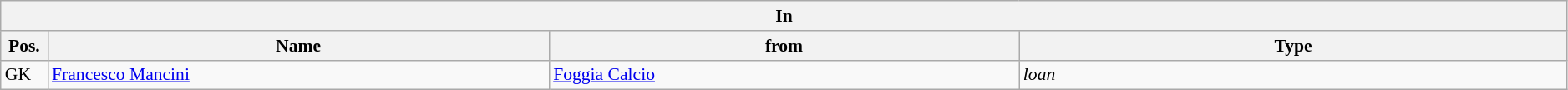<table class="wikitable" style="font-size:90%;width:99%;">
<tr>
<th colspan="4">In</th>
</tr>
<tr>
<th width=3%>Pos.</th>
<th width=32%>Name</th>
<th width=30%>from</th>
<th width=35%>Type</th>
</tr>
<tr>
<td>GK</td>
<td><a href='#'>Francesco Mancini</a></td>
<td><a href='#'>Foggia Calcio</a></td>
<td><em>loan</em></td>
</tr>
</table>
